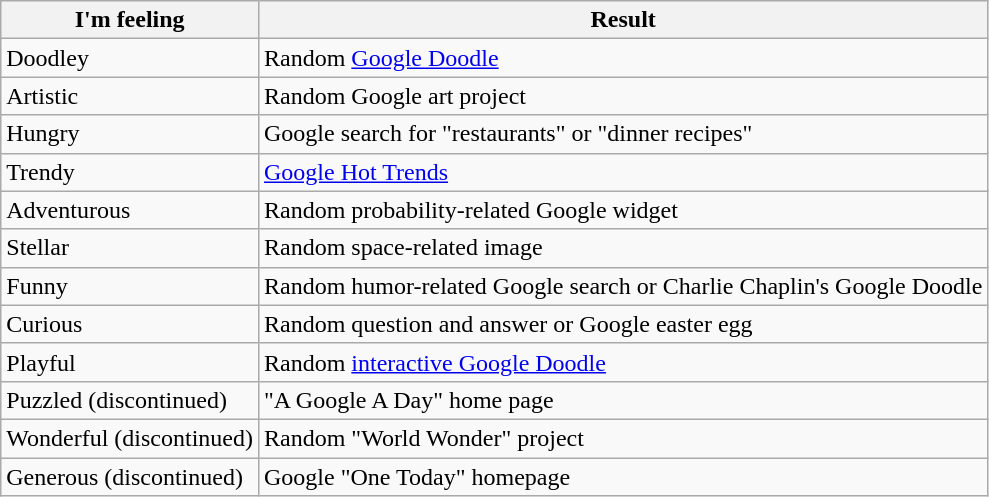<table class="wikitable sortable">
<tr>
<th>I'm feeling</th>
<th>Result</th>
</tr>
<tr>
<td>Doodley</td>
<td>Random <a href='#'>Google Doodle</a></td>
</tr>
<tr>
<td>Artistic</td>
<td>Random Google art project</td>
</tr>
<tr>
<td>Hungry</td>
<td>Google search for "restaurants" or "dinner recipes"</td>
</tr>
<tr>
<td>Trendy</td>
<td><a href='#'>Google Hot Trends</a></td>
</tr>
<tr>
<td>Adventurous</td>
<td>Random probability-related Google widget</td>
</tr>
<tr>
<td>Stellar</td>
<td>Random space-related image</td>
</tr>
<tr>
<td>Funny</td>
<td>Random humor-related Google search or Charlie Chaplin's Google Doodle</td>
</tr>
<tr>
<td>Curious</td>
<td>Random question and answer or Google easter egg</td>
</tr>
<tr>
<td>Playful</td>
<td>Random <a href='#'>interactive Google Doodle</a></td>
</tr>
<tr>
<td>Puzzled (discontinued)</td>
<td>"A Google A Day" home page</td>
</tr>
<tr>
<td>Wonderful (discontinued)</td>
<td>Random "World Wonder" project</td>
</tr>
<tr>
<td>Generous (discontinued)</td>
<td>Google "One Today" homepage</td>
</tr>
</table>
